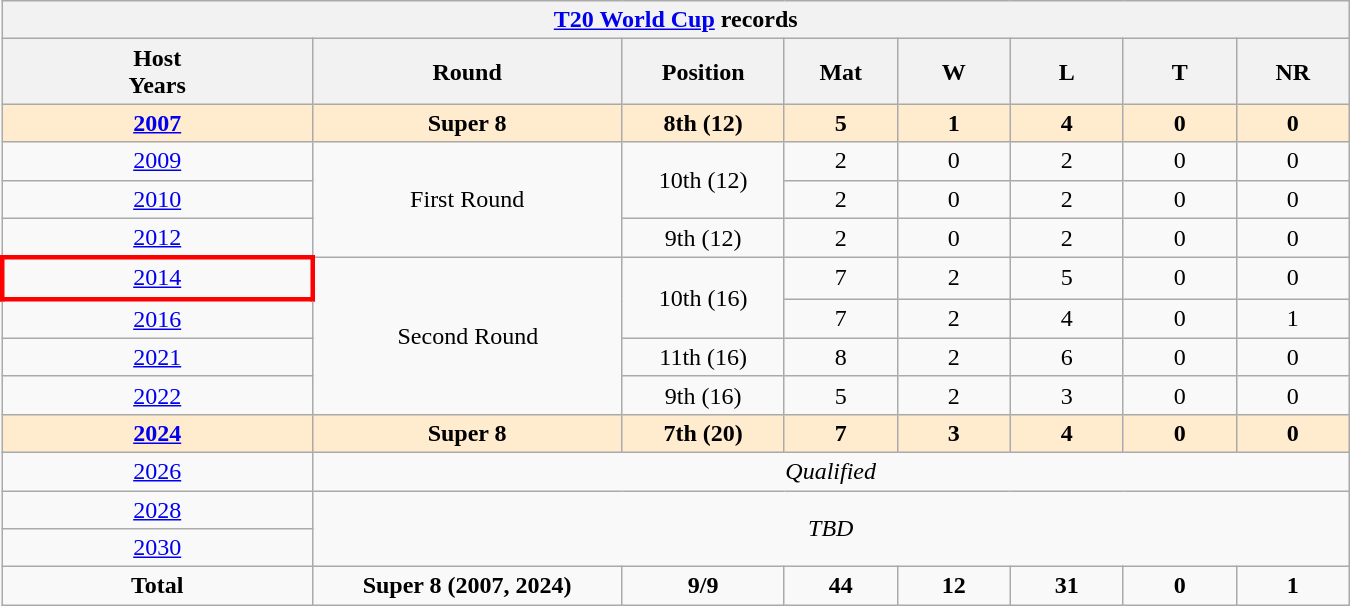<table class="wikitable" style="text-align: center; width:900px">
<tr>
<th colspan="8"><a href='#'>T20 World Cup</a> records</th>
</tr>
<tr>
<th width=150>Host<br>Years</th>
<th width=150>Round</th>
<th width=75>Position</th>
<th width=50>Mat</th>
<th width=50>W</th>
<th width=50>L</th>
<th width=50>T</th>
<th width=50>NR</th>
</tr>
<tr style="background:#ffebcd;">
<td><strong> <a href='#'>2007</a></strong></td>
<td><strong>Super 8</strong></td>
<td><strong>8th (12)</strong></td>
<td><strong>5</strong></td>
<td><strong>1</strong></td>
<td><strong>4</strong></td>
<td><strong>0</strong></td>
<td><strong>0</strong></td>
</tr>
<tr>
<td> <a href='#'>2009</a></td>
<td rowspan="3">First Round</td>
<td rowspan="2">10th (12)</td>
<td>2</td>
<td>0</td>
<td>2</td>
<td>0</td>
<td>0</td>
</tr>
<tr>
<td> <a href='#'>2010</a></td>
<td>2</td>
<td>0</td>
<td>2</td>
<td>0</td>
<td>0</td>
</tr>
<tr>
<td> <a href='#'>2012</a></td>
<td>9th (12)</td>
<td>2</td>
<td>0</td>
<td>2</td>
<td>0</td>
<td>0</td>
</tr>
<tr>
<td style="border: 3px solid red"> <a href='#'>2014</a></td>
<td rowspan="4">Second Round</td>
<td rowspan="2">10th (16)</td>
<td>7</td>
<td>2</td>
<td>5</td>
<td>0</td>
<td>0</td>
</tr>
<tr>
<td> <a href='#'>2016</a></td>
<td>7</td>
<td>2</td>
<td>4</td>
<td>0</td>
<td>1</td>
</tr>
<tr>
<td> <a href='#'>2021</a></td>
<td>11th (16)</td>
<td>8</td>
<td>2</td>
<td>6</td>
<td>0</td>
<td>0</td>
</tr>
<tr>
<td> <a href='#'>2022</a></td>
<td>9th (16)</td>
<td>5</td>
<td>2</td>
<td>3</td>
<td>0</td>
<td>0</td>
</tr>
<tr style="background:#ffebcd;">
<td><strong>  <a href='#'>2024</a></strong></td>
<td><strong>Super 8</strong></td>
<td><strong>7th (20)</strong></td>
<td><strong>7</strong></td>
<td><strong>3</strong></td>
<td><strong>4</strong></td>
<td><strong>0</strong></td>
<td><strong>0</strong></td>
</tr>
<tr>
<td>  <a href='#'>2026</a></td>
<td colspan="7"><em>Qualified</em></td>
</tr>
<tr>
<td>  <a href='#'>2028</a></td>
<td colspan="7" rowspan="2"><em>TBD</em></td>
</tr>
<tr>
<td>    <a href='#'>2030</a></td>
</tr>
<tr>
<td><strong>Total</strong></td>
<td><strong>Super 8 (2007, 2024)</strong></td>
<td><strong>9/9</strong></td>
<td><strong>44</strong></td>
<td><strong>12</strong></td>
<td><strong>31</strong></td>
<td><strong>0</strong></td>
<td><strong>1</strong></td>
</tr>
</table>
